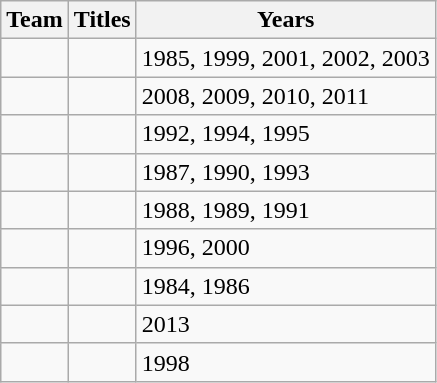<table class="sortable wikitable">
<tr>
<th>Team</th>
<th>Titles</th>
<th>Years</th>
</tr>
<tr>
<td style=><em><a href='#'></a></em></td>
<td></td>
<td>1985, 1999, 2001, 2002, 2003</td>
</tr>
<tr>
<td style=><em><a href='#'></a></em></td>
<td></td>
<td>2008, 2009, 2010, 2011</td>
</tr>
<tr>
<td style=><em><a href='#'></a></em></td>
<td></td>
<td>1992, 1994, 1995</td>
</tr>
<tr>
<td style=><em><a href='#'></a></em></td>
<td></td>
<td>1987, 1990, 1993</td>
</tr>
<tr>
<td style=><em><a href='#'></a></em></td>
<td></td>
<td>1988, 1989, 1991</td>
</tr>
<tr>
<td style=><em><a href='#'></a></em></td>
<td></td>
<td>1996, 2000</td>
</tr>
<tr>
<td style=><em><a href='#'></a></em></td>
<td></td>
<td>1984, 1986</td>
</tr>
<tr>
<td style=><em><a href='#'></a></em></td>
<td></td>
<td>2013</td>
</tr>
<tr>
<td style=><em><a href='#'></a></em></td>
<td></td>
<td>1998</td>
</tr>
</table>
